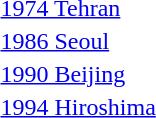<table>
<tr>
<td><a href='#'>1974 Tehran</a></td>
<td></td>
<td></td>
<td></td>
</tr>
<tr>
<td><a href='#'>1986 Seoul</a></td>
<td></td>
<td></td>
<td></td>
</tr>
<tr>
<td><a href='#'>1990 Beijing</a></td>
<td></td>
<td></td>
<td></td>
</tr>
<tr>
<td><a href='#'>1994 Hiroshima</a></td>
<td></td>
<td></td>
<td></td>
</tr>
</table>
